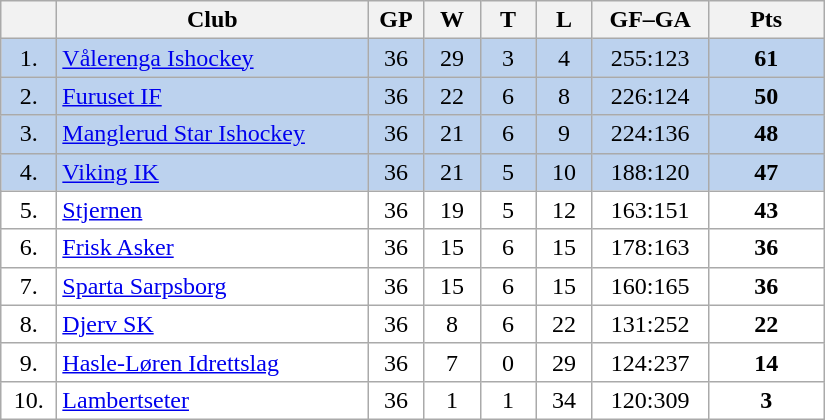<table class="wikitable">
<tr>
<th width="30"></th>
<th width="200">Club</th>
<th width="30">GP</th>
<th width="30">W</th>
<th width="30">T</th>
<th width="30">L</th>
<th width="70">GF–GA</th>
<th width="70">Pts</th>
</tr>
<tr bgcolor="#BCD2EE" align="center">
<td>1.</td>
<td align="left"><a href='#'>Vålerenga Ishockey</a></td>
<td>36</td>
<td>29</td>
<td>3</td>
<td>4</td>
<td>255:123</td>
<td><strong>61</strong></td>
</tr>
<tr bgcolor="#BCD2EE" align="center">
<td>2.</td>
<td align="left"><a href='#'>Furuset IF</a></td>
<td>36</td>
<td>22</td>
<td>6</td>
<td>8</td>
<td>226:124</td>
<td><strong>50</strong></td>
</tr>
<tr bgcolor="#BCD2EE" align="center">
<td>3.</td>
<td align="left"><a href='#'>Manglerud Star Ishockey</a></td>
<td>36</td>
<td>21</td>
<td>6</td>
<td>9</td>
<td>224:136</td>
<td><strong>48</strong></td>
</tr>
<tr bgcolor="#BCD2EE" align="center">
<td>4.</td>
<td align="left"><a href='#'>Viking IK</a></td>
<td>36</td>
<td>21</td>
<td>5</td>
<td>10</td>
<td>188:120</td>
<td><strong>47</strong></td>
</tr>
<tr bgcolor="#FFFFFF" align="center">
<td>5.</td>
<td align="left"><a href='#'>Stjernen</a></td>
<td>36</td>
<td>19</td>
<td>5</td>
<td>12</td>
<td>163:151</td>
<td><strong>43</strong></td>
</tr>
<tr bgcolor="#FFFFFF" align="center">
<td>6.</td>
<td align="left"><a href='#'>Frisk Asker</a></td>
<td>36</td>
<td>15</td>
<td>6</td>
<td>15</td>
<td>178:163</td>
<td><strong>36</strong></td>
</tr>
<tr bgcolor="#FFFFFF" align="center">
<td>7.</td>
<td align="left"><a href='#'>Sparta Sarpsborg</a></td>
<td>36</td>
<td>15</td>
<td>6</td>
<td>15</td>
<td>160:165</td>
<td><strong>36</strong></td>
</tr>
<tr bgcolor="#FFFFFF" align="center">
<td>8.</td>
<td align="left"><a href='#'>Djerv SK</a></td>
<td>36</td>
<td>8</td>
<td>6</td>
<td>22</td>
<td>131:252</td>
<td><strong>22</strong></td>
</tr>
<tr bgcolor="#FFFFFF" align="center">
<td>9.</td>
<td align="left"><a href='#'>Hasle-Løren Idrettslag</a></td>
<td>36</td>
<td>7</td>
<td>0</td>
<td>29</td>
<td>124:237</td>
<td><strong>14</strong></td>
</tr>
<tr bgcolor="#FFFFFF" align="center">
<td>10.</td>
<td align="left"><a href='#'>Lambertseter</a></td>
<td>36</td>
<td>1</td>
<td>1</td>
<td>34</td>
<td>120:309</td>
<td><strong>3</strong></td>
</tr>
</table>
